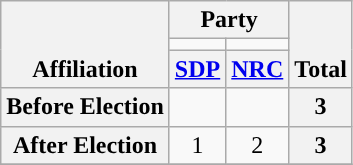<table class=wikitable style="text-align:center">
<tr style="vertical-align:bottom;">
<th rowspan=3>Affiliation</th>
<th colspan=2>Party</th>
<th rowspan=3>Total</th>
</tr>
<tr>
<td style="background-color:"></td>
<td style="background-color:"></td>
</tr>
<tr>
<th><a href='#'>SDP</a></th>
<th><a href='#'>NRC</a></th>
</tr>
<tr>
<th>Before Election</th>
<td></td>
<td></td>
<th>3</th>
</tr>
<tr>
<th>After Election</th>
<td>1</td>
<td>2</td>
<th>3</th>
</tr>
<tr>
</tr>
</table>
